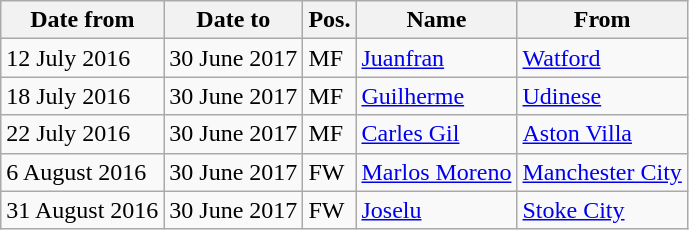<table class="wikitable">
<tr>
<th>Date from</th>
<th>Date to</th>
<th>Pos.</th>
<th>Name</th>
<th>From</th>
</tr>
<tr>
<td>12 July 2016</td>
<td>30 June 2017</td>
<td>MF</td>
<td> <a href='#'>Juanfran</a></td>
<td> <a href='#'>Watford</a></td>
</tr>
<tr>
<td>18 July 2016</td>
<td>30 June 2017</td>
<td>MF</td>
<td> <a href='#'>Guilherme</a></td>
<td> <a href='#'>Udinese</a></td>
</tr>
<tr>
<td>22 July 2016</td>
<td>30 June 2017</td>
<td>MF</td>
<td> <a href='#'>Carles Gil</a></td>
<td> <a href='#'>Aston Villa</a></td>
</tr>
<tr>
<td>6 August 2016</td>
<td>30 June 2017</td>
<td>FW</td>
<td> <a href='#'>Marlos Moreno</a></td>
<td> <a href='#'>Manchester City</a></td>
</tr>
<tr>
<td>31 August 2016</td>
<td>30 June 2017</td>
<td>FW</td>
<td> <a href='#'>Joselu</a></td>
<td> <a href='#'>Stoke City</a></td>
</tr>
</table>
